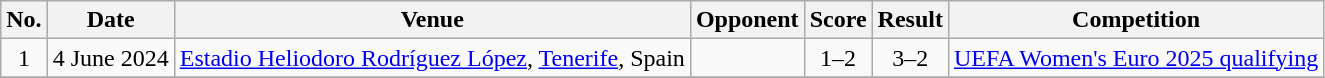<table class="wikitable sortable">
<tr>
<th scope="col">No.</th>
<th scope="col">Date</th>
<th scope="col">Venue</th>
<th scope="col">Opponent</th>
<th scope="col">Score</th>
<th scope="col">Result</th>
<th scope="col">Competition</th>
</tr>
<tr>
<td align="center">1</td>
<td>4 June 2024</td>
<td><a href='#'>Estadio Heliodoro Rodríguez López</a>, <a href='#'>Tenerife</a>, Spain</td>
<td></td>
<td align="center">1–2</td>
<td align="center">3–2</td>
<td><a href='#'>UEFA Women's Euro 2025 qualifying</a></td>
</tr>
<tr>
</tr>
</table>
